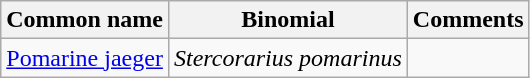<table class="wikitable">
<tr>
<th>Common name</th>
<th>Binomial</th>
<th>Comments</th>
</tr>
<tr>
<td><a href='#'>Pomarine jaeger</a></td>
<td><em>Stercorarius pomarinus</em></td>
<td></td>
</tr>
</table>
